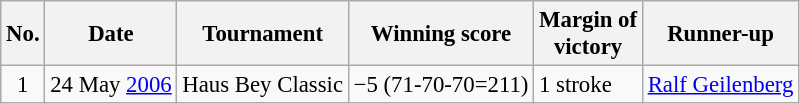<table class="wikitable" style="font-size:95%;">
<tr>
<th>No.</th>
<th>Date</th>
<th>Tournament</th>
<th>Winning score</th>
<th>Margin of<br>victory</th>
<th>Runner-up</th>
</tr>
<tr>
<td align=center>1</td>
<td align=right>24 May <a href='#'>2006</a></td>
<td>Haus Bey Classic</td>
<td>−5 (71-70-70=211)</td>
<td>1 stroke</td>
<td> <a href='#'>Ralf Geilenberg</a></td>
</tr>
</table>
